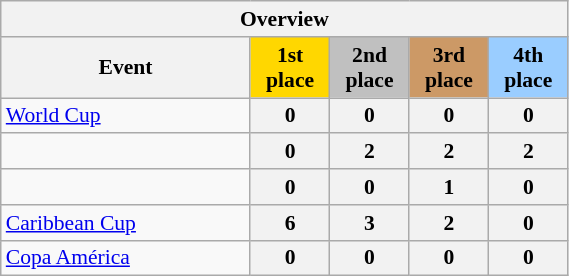<table class="wikitable" style="width:30%; font-size:90%; text-align:center;">
<tr>
<th colspan="5">Overview</th>
</tr>
<tr>
<th>Event</th>
<th style="width:14%; background:gold;">1st place</th>
<th style="width:14%; background:silver;">2nd place</th>
<th style="width:14%; background:#c96;">3rd place</th>
<th style="width:14%; background:#9acdff;">4th place</th>
</tr>
<tr>
<td align=left><a href='#'>World Cup</a></td>
<th>0</th>
<th>0</th>
<th>0</th>
<th>0</th>
</tr>
<tr>
<td align=left></td>
<th>0</th>
<th>2</th>
<th>2</th>
<th>2</th>
</tr>
<tr>
<td align=left></td>
<th>0</th>
<th>0</th>
<th>1</th>
<th>0</th>
</tr>
<tr>
<td align=left><a href='#'>Caribbean Cup</a></td>
<th>6</th>
<th>3</th>
<th>2</th>
<th>0</th>
</tr>
<tr>
<td align=left><a href='#'>Copa América</a></td>
<th>0</th>
<th>0</th>
<th>0</th>
<th>0</th>
</tr>
</table>
